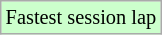<table class="wikitable sortable" style="font-size: 85%;">
<tr style="background:#ccffcc;">
<td>Fastest session lap</td>
</tr>
</table>
